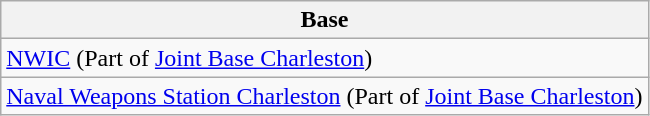<table class="wikitable">
<tr>
<th>Base</th>
</tr>
<tr>
<td><a href='#'>NWIC</a> (Part of <a href='#'>Joint Base Charleston</a>)</td>
</tr>
<tr>
<td><a href='#'>Naval Weapons Station Charleston</a> (Part of <a href='#'>Joint Base Charleston</a>)</td>
</tr>
</table>
